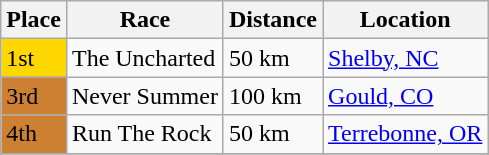<table class="wikitable">
<tr>
<th>Place</th>
<th>Race</th>
<th>Distance</th>
<th>Location</th>
</tr>
<tr>
<td style="background-color:gold;">1st</td>
<td>The Uncharted</td>
<td>50 km</td>
<td> <a href='#'>Shelby, NC</a></td>
</tr>
<tr>
<td style="background-color:#CD7F32;">3rd</td>
<td>Never Summer</td>
<td>100 km</td>
<td> <a href='#'>Gould, CO</a></td>
</tr>
<tr>
<td style="background-color:#CD7F32;">4th</td>
<td>Run The Rock</td>
<td>50 km</td>
<td> <a href='#'>Terrebonne, OR</a></td>
</tr>
<tr>
</tr>
</table>
